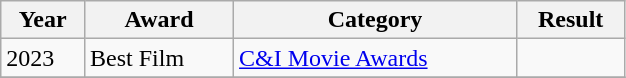<table class="wikitable sortable" style="width: 33%;">
<tr>
<th scope="col">Year</th>
<th scope="col">Award</th>
<th scope="col">Category</th>
<th scope="col">Result</th>
</tr>
<tr>
<td>2023</td>
<td>Best Film</td>
<td><a href='#'>C&I Movie Awards</a></td>
<td></td>
</tr>
<tr>
</tr>
</table>
